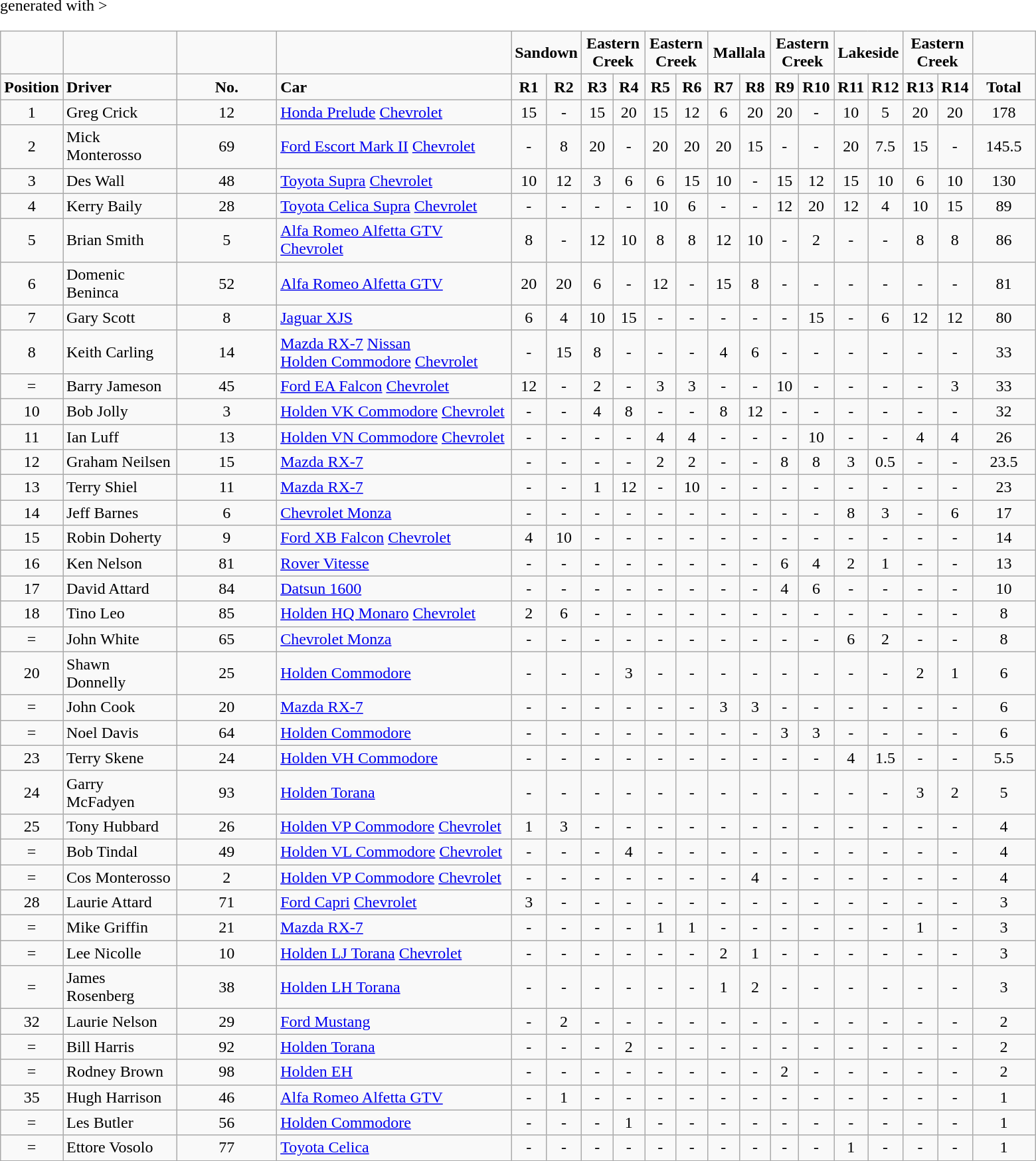<table class="wikitable" <hiddentext>generated with >
<tr style="font-weight:bold">
<td width="44" height="14"> </td>
<td width="107"> </td>
<td width="93" align="center"> </td>
<td width="228"> </td>
<td width="56" colspan="2" align="center">Sandown</td>
<td width="56" colspan="2" align="center">Eastern Creek</td>
<td width="56" colspan="2" align="center">Eastern Creek</td>
<td width="56" colspan="2" align="center">Mallala</td>
<td width="56" colspan="2" align="center">Eastern Creek</td>
<td width="56" colspan="2" align="center">Lakeside</td>
<td width="56" colspan="2" align="center">Eastern Creek</td>
<td width="56"> </td>
</tr>
<tr style="font-weight:bold">
<td height="14" align="center">Position</td>
<td>Driver</td>
<td align="center">No.</td>
<td>Car</td>
<td align="center">R1</td>
<td align="center">R2</td>
<td align="center">R3</td>
<td align="center">R4</td>
<td align="center">R5</td>
<td align="center">R6</td>
<td align="center">R7</td>
<td align="center">R8</td>
<td align="center">R9</td>
<td align="center">R10</td>
<td align="center">R11</td>
<td align="center">R12</td>
<td align="center">R13</td>
<td align="center">R14</td>
<td align="center">Total</td>
</tr>
<tr>
<td height="14" align="center">1</td>
<td>Greg Crick</td>
<td align="center">12</td>
<td><a href='#'>Honda Prelude</a> <a href='#'>Chevrolet</a></td>
<td align="center">15</td>
<td align="center">-</td>
<td align="center">15</td>
<td align="center">20</td>
<td align="center">15</td>
<td align="center">12</td>
<td align="center">6</td>
<td align="center">20</td>
<td align="center">20</td>
<td align="center">-</td>
<td align="center">10</td>
<td align="center">5</td>
<td align="center">20</td>
<td align="center">20</td>
<td align="center">178</td>
</tr>
<tr>
<td height="14" align="center">2</td>
<td>Mick Monterosso</td>
<td align="center">69</td>
<td><a href='#'>Ford Escort Mark II</a> <a href='#'>Chevrolet</a></td>
<td align="center">-</td>
<td align="center">8</td>
<td align="center">20</td>
<td align="center">-</td>
<td align="center">20</td>
<td align="center">20</td>
<td align="center">20</td>
<td align="center">15</td>
<td align="center">-</td>
<td align="center">-</td>
<td align="center">20</td>
<td align="center">7.5</td>
<td align="center">15</td>
<td align="center">-</td>
<td align="center">145.5</td>
</tr>
<tr>
<td height="14" align="center">3</td>
<td>Des Wall</td>
<td align="center">48</td>
<td><a href='#'>Toyota Supra</a> <a href='#'>Chevrolet</a></td>
<td align="center">10</td>
<td align="center">12</td>
<td align="center">3</td>
<td align="center">6</td>
<td align="center">6</td>
<td align="center">15</td>
<td align="center">10</td>
<td align="center">-</td>
<td align="center">15</td>
<td align="center">12</td>
<td align="center">15</td>
<td align="center">10</td>
<td align="center">6</td>
<td align="center">10</td>
<td align="center">130</td>
</tr>
<tr>
<td height="14" align="center">4</td>
<td>Kerry Baily</td>
<td align="center">28</td>
<td><a href='#'>Toyota Celica Supra</a> <a href='#'>Chevrolet</a></td>
<td align="center">-</td>
<td align="center">-</td>
<td align="center">-</td>
<td align="center">-</td>
<td align="center">10</td>
<td align="center">6</td>
<td align="center">-</td>
<td align="center">-</td>
<td align="center">12</td>
<td align="center">20</td>
<td align="center">12</td>
<td align="center">4</td>
<td align="center">10</td>
<td align="center">15</td>
<td align="center">89</td>
</tr>
<tr>
<td height="14" align="center">5</td>
<td>Brian Smith</td>
<td align="center">5</td>
<td><a href='#'>Alfa Romeo Alfetta GTV</a> <a href='#'>Chevrolet</a></td>
<td align="center">8</td>
<td align="center">-</td>
<td align="center">12</td>
<td align="center">10</td>
<td align="center">8</td>
<td align="center">8</td>
<td align="center">12</td>
<td align="center">10</td>
<td align="center">-</td>
<td align="center">2</td>
<td align="center">-</td>
<td align="center">-</td>
<td align="center">8</td>
<td align="center">8</td>
<td align="center">86</td>
</tr>
<tr>
<td height="14" align="center">6</td>
<td>Domenic Beninca</td>
<td align="center">52</td>
<td><a href='#'>Alfa Romeo Alfetta GTV</a></td>
<td align="center">20</td>
<td align="center">20</td>
<td align="center">6</td>
<td align="center">-</td>
<td align="center">12</td>
<td align="center">-</td>
<td align="center">15</td>
<td align="center">8</td>
<td align="center">-</td>
<td align="center">-</td>
<td align="center">-</td>
<td align="center">-</td>
<td align="center">-</td>
<td align="center">-</td>
<td align="center">81</td>
</tr>
<tr>
<td height="14" align="center">7</td>
<td>Gary Scott</td>
<td align="center">8</td>
<td><a href='#'>Jaguar XJS</a></td>
<td align="center">6</td>
<td align="center">4</td>
<td align="center">10</td>
<td align="center">15</td>
<td align="center">-</td>
<td align="center">-</td>
<td align="center">-</td>
<td align="center">-</td>
<td align="center">-</td>
<td align="center">15</td>
<td align="center">-</td>
<td align="center">6</td>
<td align="center">12</td>
<td align="center">12</td>
<td align="center">80</td>
</tr>
<tr>
<td height="14" align="center">8</td>
<td>Keith Carling</td>
<td align="center">14</td>
<td><a href='#'>Mazda RX-7</a> <a href='#'>Nissan</a> <br> <a href='#'>Holden Commodore</a> <a href='#'>Chevrolet</a></td>
<td align="center">-</td>
<td align="center">15</td>
<td align="center">8</td>
<td align="center">-</td>
<td align="center">-</td>
<td align="center">-</td>
<td align="center">4</td>
<td align="center">6</td>
<td align="center">-</td>
<td align="center">-</td>
<td align="center">-</td>
<td align="center">-</td>
<td align="center">-</td>
<td align="center">-</td>
<td align="center">33</td>
</tr>
<tr>
<td height="14" align="center">=</td>
<td>Barry Jameson</td>
<td align="center">45</td>
<td><a href='#'>Ford EA Falcon</a> <a href='#'>Chevrolet</a></td>
<td align="center">12</td>
<td align="center">-</td>
<td align="center">2</td>
<td align="center">-</td>
<td align="center">3</td>
<td align="center">3</td>
<td align="center">-</td>
<td align="center">-</td>
<td align="center">10</td>
<td align="center">-</td>
<td align="center">-</td>
<td align="center">-</td>
<td align="center">-</td>
<td align="center">3</td>
<td align="center">33</td>
</tr>
<tr>
<td height="14" align="center">10</td>
<td>Bob Jolly</td>
<td align="center">3</td>
<td><a href='#'>Holden VK Commodore</a> <a href='#'>Chevrolet</a></td>
<td align="center">-</td>
<td align="center">-</td>
<td align="center">4</td>
<td align="center">8</td>
<td align="center">-</td>
<td align="center">-</td>
<td align="center">8</td>
<td align="center">12</td>
<td align="center">-</td>
<td align="center">-</td>
<td align="center">-</td>
<td align="center">-</td>
<td align="center">-</td>
<td align="center">-</td>
<td align="center">32</td>
</tr>
<tr>
<td height="14" align="center">11</td>
<td>Ian Luff</td>
<td align="center">13</td>
<td><a href='#'>Holden VN Commodore</a> <a href='#'>Chevrolet</a></td>
<td align="center">-</td>
<td align="center">-</td>
<td align="center">-</td>
<td align="center">-</td>
<td align="center">4</td>
<td align="center">4</td>
<td align="center">-</td>
<td align="center">-</td>
<td align="center">-</td>
<td align="center">10</td>
<td align="center">-</td>
<td align="center">-</td>
<td align="center">4</td>
<td align="center">4</td>
<td align="center">26</td>
</tr>
<tr>
<td height="14" align="center">12</td>
<td>Graham Neilsen</td>
<td align="center">15</td>
<td><a href='#'>Mazda RX-7</a></td>
<td align="center">-</td>
<td align="center">-</td>
<td align="center">-</td>
<td align="center">-</td>
<td align="center">2</td>
<td align="center">2</td>
<td align="center">-</td>
<td align="center">-</td>
<td align="center">8</td>
<td align="center">8</td>
<td align="center">3</td>
<td align="center">0.5</td>
<td align="center">-</td>
<td align="center">-</td>
<td align="center">23.5</td>
</tr>
<tr>
<td height="14" align="center">13</td>
<td>Terry Shiel</td>
<td align="center">11</td>
<td><a href='#'>Mazda RX-7</a></td>
<td align="center">-</td>
<td align="center">-</td>
<td align="center">1</td>
<td align="center">12</td>
<td align="center">-</td>
<td align="center">10</td>
<td align="center">-</td>
<td align="center">-</td>
<td align="center">-</td>
<td align="center">-</td>
<td align="center">-</td>
<td align="center">-</td>
<td align="center">-</td>
<td align="center">-</td>
<td align="center">23</td>
</tr>
<tr>
<td height="14" align="center">14</td>
<td>Jeff Barnes</td>
<td align="center">6</td>
<td><a href='#'>Chevrolet Monza</a></td>
<td align="center">-</td>
<td align="center">-</td>
<td align="center">-</td>
<td align="center">-</td>
<td align="center">-</td>
<td align="center">-</td>
<td align="center">-</td>
<td align="center">-</td>
<td align="center">-</td>
<td align="center">-</td>
<td align="center">8</td>
<td align="center">3</td>
<td align="center">-</td>
<td align="center">6</td>
<td align="center">17</td>
</tr>
<tr>
<td height="14" align="center">15</td>
<td>Robin Doherty</td>
<td align="center">9</td>
<td><a href='#'>Ford XB Falcon</a> <a href='#'>Chevrolet</a></td>
<td align="center">4</td>
<td align="center">10</td>
<td align="center">-</td>
<td align="center">-</td>
<td align="center">-</td>
<td align="center">-</td>
<td align="center">-</td>
<td align="center">-</td>
<td align="center">-</td>
<td align="center">-</td>
<td align="center">-</td>
<td align="center">-</td>
<td align="center">-</td>
<td align="center">-</td>
<td align="center">14</td>
</tr>
<tr>
<td height="14" align="center">16</td>
<td>Ken Nelson</td>
<td align="center">81</td>
<td><a href='#'>Rover Vitesse</a></td>
<td align="center">-</td>
<td align="center">-</td>
<td align="center">-</td>
<td align="center">-</td>
<td align="center">-</td>
<td align="center">-</td>
<td align="center">-</td>
<td align="center">-</td>
<td align="center">6</td>
<td align="center">4</td>
<td align="center">2</td>
<td align="center">1</td>
<td align="center">-</td>
<td align="center">-</td>
<td align="center">13</td>
</tr>
<tr>
<td height="14" align="center">17</td>
<td>David Attard</td>
<td align="center">84</td>
<td><a href='#'>Datsun 1600</a></td>
<td align="center">-</td>
<td align="center">-</td>
<td align="center">-</td>
<td align="center">-</td>
<td align="center">-</td>
<td align="center">-</td>
<td align="center">-</td>
<td align="center">-</td>
<td align="center">4</td>
<td align="center">6</td>
<td align="center">-</td>
<td align="center">-</td>
<td align="center">-</td>
<td align="center">-</td>
<td align="center">10</td>
</tr>
<tr>
<td height="14" align="center">18</td>
<td>Tino Leo</td>
<td align="center">85</td>
<td><a href='#'>Holden HQ Monaro</a> <a href='#'>Chevrolet</a></td>
<td align="center">2</td>
<td align="center">6</td>
<td align="center">-</td>
<td align="center">-</td>
<td align="center">-</td>
<td align="center">-</td>
<td align="center">-</td>
<td align="center">-</td>
<td align="center">-</td>
<td align="center">-</td>
<td align="center">-</td>
<td align="center">-</td>
<td align="center">-</td>
<td align="center">-</td>
<td align="center">8</td>
</tr>
<tr>
<td height="14" align="center">=</td>
<td>John White</td>
<td align="center">65</td>
<td><a href='#'>Chevrolet Monza</a></td>
<td align="center">-</td>
<td align="center">-</td>
<td align="center">-</td>
<td align="center">-</td>
<td align="center">-</td>
<td align="center">-</td>
<td align="center">-</td>
<td align="center">-</td>
<td align="center">-</td>
<td align="center">-</td>
<td align="center">6</td>
<td align="center">2</td>
<td align="center">-</td>
<td align="center">-</td>
<td align="center">8</td>
</tr>
<tr>
<td height="14" align="center">20</td>
<td>Shawn Donnelly</td>
<td align="center">25</td>
<td><a href='#'>Holden Commodore</a></td>
<td align="center">-</td>
<td align="center">-</td>
<td align="center">-</td>
<td align="center">3</td>
<td align="center">-</td>
<td align="center">-</td>
<td align="center">-</td>
<td align="center">-</td>
<td align="center">-</td>
<td align="center">-</td>
<td align="center">-</td>
<td align="center">-</td>
<td align="center">2</td>
<td align="center">1</td>
<td align="center">6</td>
</tr>
<tr>
<td height="14" align="center">=</td>
<td>John Cook</td>
<td align="center">20</td>
<td><a href='#'>Mazda RX-7</a></td>
<td align="center">-</td>
<td align="center">-</td>
<td align="center">-</td>
<td align="center">-</td>
<td align="center">-</td>
<td align="center">-</td>
<td align="center">3</td>
<td align="center">3</td>
<td align="center">-</td>
<td align="center">-</td>
<td align="center">-</td>
<td align="center">-</td>
<td align="center">-</td>
<td align="center">-</td>
<td align="center">6</td>
</tr>
<tr>
<td height="14" align="center">=</td>
<td>Noel Davis</td>
<td align="center">64</td>
<td><a href='#'>Holden Commodore</a></td>
<td align="center">-</td>
<td align="center">-</td>
<td align="center">-</td>
<td align="center">-</td>
<td align="center">-</td>
<td align="center">-</td>
<td align="center">-</td>
<td align="center">-</td>
<td align="center">3</td>
<td align="center">3</td>
<td align="center">-</td>
<td align="center">-</td>
<td align="center">-</td>
<td align="center">-</td>
<td align="center">6</td>
</tr>
<tr>
<td height="14" align="center">23</td>
<td>Terry Skene</td>
<td align="center">24</td>
<td><a href='#'>Holden VH Commodore</a></td>
<td align="center">-</td>
<td align="center">-</td>
<td align="center">-</td>
<td align="center">-</td>
<td align="center">-</td>
<td align="center">-</td>
<td align="center">-</td>
<td align="center">-</td>
<td align="center">-</td>
<td align="center">-</td>
<td align="center">4</td>
<td align="center">1.5</td>
<td align="center">-</td>
<td align="center">-</td>
<td align="center">5.5</td>
</tr>
<tr>
<td height="14" align="center">24</td>
<td>Garry McFadyen</td>
<td align="center">93</td>
<td><a href='#'>Holden Torana</a></td>
<td align="center">-</td>
<td align="center">-</td>
<td align="center">-</td>
<td align="center">-</td>
<td align="center">-</td>
<td align="center">-</td>
<td align="center">-</td>
<td align="center">-</td>
<td align="center">-</td>
<td align="center">-</td>
<td align="center">-</td>
<td align="center">-</td>
<td align="center">3</td>
<td align="center">2</td>
<td align="center">5</td>
</tr>
<tr>
<td height="14" align="center">25</td>
<td>Tony Hubbard</td>
<td align="center">26</td>
<td><a href='#'>Holden VP Commodore</a> <a href='#'>Chevrolet</a></td>
<td align="center">1</td>
<td align="center">3</td>
<td align="center">-</td>
<td align="center">-</td>
<td align="center">-</td>
<td align="center">-</td>
<td align="center">-</td>
<td align="center">-</td>
<td align="center">-</td>
<td align="center">-</td>
<td align="center">-</td>
<td align="center">-</td>
<td align="center">-</td>
<td align="center">-</td>
<td align="center">4</td>
</tr>
<tr>
<td height="14" align="center">=</td>
<td>Bob Tindal</td>
<td align="center">49</td>
<td><a href='#'>Holden VL Commodore</a> <a href='#'>Chevrolet</a></td>
<td align="center">-</td>
<td align="center">-</td>
<td align="center">-</td>
<td align="center">4</td>
<td align="center">-</td>
<td align="center">-</td>
<td align="center">-</td>
<td align="center">-</td>
<td align="center">-</td>
<td align="center">-</td>
<td align="center">-</td>
<td align="center">-</td>
<td align="center">-</td>
<td align="center">-</td>
<td align="center">4</td>
</tr>
<tr>
<td height="14" align="center">=</td>
<td>Cos Monterosso</td>
<td align="center">2</td>
<td><a href='#'>Holden VP Commodore</a> <a href='#'>Chevrolet</a></td>
<td align="center">-</td>
<td align="center">-</td>
<td align="center">-</td>
<td align="center">-</td>
<td align="center">-</td>
<td align="center">-</td>
<td align="center">-</td>
<td align="center">4</td>
<td align="center">-</td>
<td align="center">-</td>
<td align="center">-</td>
<td align="center">-</td>
<td align="center">-</td>
<td align="center">-</td>
<td align="center">4</td>
</tr>
<tr>
<td height="14" align="center">28</td>
<td>Laurie Attard</td>
<td align="center">71</td>
<td><a href='#'>Ford Capri</a> <a href='#'>Chevrolet</a></td>
<td align="center">3</td>
<td align="center">-</td>
<td align="center">-</td>
<td align="center">-</td>
<td align="center">-</td>
<td align="center">-</td>
<td align="center">-</td>
<td align="center">-</td>
<td align="center">-</td>
<td align="center">-</td>
<td align="center">-</td>
<td align="center">-</td>
<td align="center">-</td>
<td align="center">-</td>
<td align="center">3</td>
</tr>
<tr>
<td height="14" align="center">=</td>
<td>Mike Griffin</td>
<td align="center">21</td>
<td><a href='#'>Mazda RX-7</a></td>
<td align="center">-</td>
<td align="center">-</td>
<td align="center">-</td>
<td align="center">-</td>
<td align="center">1</td>
<td align="center">1</td>
<td align="center">-</td>
<td align="center">-</td>
<td align="center">-</td>
<td align="center">-</td>
<td align="center">-</td>
<td align="center">-</td>
<td align="center">1</td>
<td align="center">-</td>
<td align="center">3</td>
</tr>
<tr>
<td height="14" align="center">=</td>
<td>Lee Nicolle</td>
<td align="center">10</td>
<td><a href='#'>Holden LJ Torana</a> <a href='#'>Chevrolet</a></td>
<td align="center">-</td>
<td align="center">-</td>
<td align="center">-</td>
<td align="center">-</td>
<td align="center">-</td>
<td align="center">-</td>
<td align="center">2</td>
<td align="center">1</td>
<td align="center">-</td>
<td align="center">-</td>
<td align="center">-</td>
<td align="center">-</td>
<td align="center">-</td>
<td align="center">-</td>
<td align="center">3</td>
</tr>
<tr>
<td height="14" align="center">=</td>
<td>James Rosenberg</td>
<td align="center">38</td>
<td><a href='#'>Holden LH Torana</a></td>
<td align="center">-</td>
<td align="center">-</td>
<td align="center">-</td>
<td align="center">-</td>
<td align="center">-</td>
<td align="center">-</td>
<td align="center">1</td>
<td align="center">2</td>
<td align="center">-</td>
<td align="center">-</td>
<td align="center">-</td>
<td align="center">-</td>
<td align="center">-</td>
<td align="center">-</td>
<td align="center">3</td>
</tr>
<tr>
<td height="14" align="center">32</td>
<td>Laurie Nelson</td>
<td align="center">29</td>
<td><a href='#'>Ford Mustang</a></td>
<td align="center">-</td>
<td align="center">2</td>
<td align="center">-</td>
<td align="center">-</td>
<td align="center">-</td>
<td align="center">-</td>
<td align="center">-</td>
<td align="center">-</td>
<td align="center">-</td>
<td align="center">-</td>
<td align="center">-</td>
<td align="center">-</td>
<td align="center">-</td>
<td align="center">-</td>
<td align="center">2</td>
</tr>
<tr>
<td height="14" align="center">=</td>
<td>Bill Harris</td>
<td align="center">92</td>
<td><a href='#'>Holden Torana</a></td>
<td align="center">-</td>
<td align="center">-</td>
<td align="center">-</td>
<td align="center">2</td>
<td align="center">-</td>
<td align="center">-</td>
<td align="center">-</td>
<td align="center">-</td>
<td align="center">-</td>
<td align="center">-</td>
<td align="center">-</td>
<td align="center">-</td>
<td align="center">-</td>
<td align="center">-</td>
<td align="center">2</td>
</tr>
<tr>
<td height="14" align="center">=</td>
<td>Rodney Brown</td>
<td align="center">98</td>
<td><a href='#'>Holden EH</a></td>
<td align="center">-</td>
<td align="center">-</td>
<td align="center">-</td>
<td align="center">-</td>
<td align="center">-</td>
<td align="center">-</td>
<td align="center">-</td>
<td align="center">-</td>
<td align="center">2</td>
<td align="center">-</td>
<td align="center">-</td>
<td align="center">-</td>
<td align="center">-</td>
<td align="center">-</td>
<td align="center">2</td>
</tr>
<tr>
<td height="14" align="center">35</td>
<td>Hugh Harrison</td>
<td align="center">46</td>
<td><a href='#'>Alfa Romeo Alfetta GTV</a></td>
<td align="center">-</td>
<td align="center">1</td>
<td align="center">-</td>
<td align="center">-</td>
<td align="center">-</td>
<td align="center">-</td>
<td align="center">-</td>
<td align="center">-</td>
<td align="center">-</td>
<td align="center">-</td>
<td align="center">-</td>
<td align="center">-</td>
<td align="center">-</td>
<td align="center">-</td>
<td align="center">1</td>
</tr>
<tr>
<td height="14" align="center">=</td>
<td>Les Butler</td>
<td align="center">56</td>
<td><a href='#'>Holden Commodore</a></td>
<td align="center">-</td>
<td align="center">-</td>
<td align="center">-</td>
<td align="center">1</td>
<td align="center">-</td>
<td align="center">-</td>
<td align="center">-</td>
<td align="center">-</td>
<td align="center">-</td>
<td align="center">-</td>
<td align="center">-</td>
<td align="center">-</td>
<td align="center">-</td>
<td align="center">-</td>
<td align="center">1</td>
</tr>
<tr>
<td height="14" align="center">=</td>
<td>Ettore Vosolo</td>
<td align="center">77</td>
<td><a href='#'>Toyota Celica</a></td>
<td align="center">-</td>
<td align="center">-</td>
<td align="center">-</td>
<td align="center">-</td>
<td align="center">-</td>
<td align="center">-</td>
<td align="center">-</td>
<td align="center">-</td>
<td align="center">-</td>
<td align="center">-</td>
<td align="center">1</td>
<td align="center">-</td>
<td align="center">-</td>
<td align="center">-</td>
<td align="center">1</td>
</tr>
</table>
